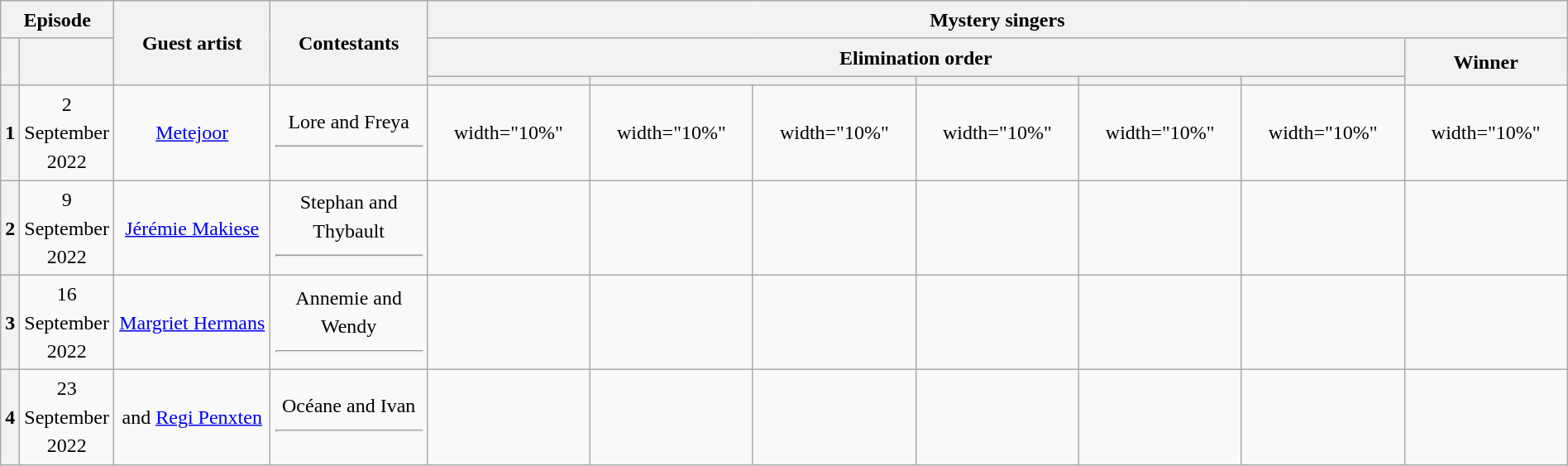<table class="wikitable plainrowheaders mw-collapsible" style="text-align:center; line-height:23px; width:100%;">
<tr>
<th colspan="2" width="1%">Episode</th>
<th rowspan="3" width="10%">Guest artist</th>
<th rowspan="3" width="10%">Contestants</th>
<th colspan="7">Mystery singers<br></th>
</tr>
<tr>
<th rowspan="2"></th>
<th rowspan="2"></th>
<th colspan="6">Elimination order</th>
<th rowspan="2">Winner</th>
</tr>
<tr>
<th></th>
<th colspan="2"></th>
<th></th>
<th></th>
<th></th>
</tr>
<tr>
<th>1</th>
<td>2 September 2022</td>
<td><a href='#'>Metejoor</a><br></td>
<td>Lore and Freya<hr></td>
<td>width="10%" </td>
<td>width="10%" </td>
<td>width="10%" </td>
<td>width="10%" </td>
<td>width="10%" </td>
<td>width="10%" </td>
<td>width="10%" </td>
</tr>
<tr>
<th>2</th>
<td>9 September 2022</td>
<td><a href='#'>Jérémie Makiese</a><br></td>
<td>Stephan and Thybault<hr></td>
<td></td>
<td></td>
<td></td>
<td></td>
<td></td>
<td></td>
<td></td>
</tr>
<tr>
<th>3</th>
<td>16 September 2022</td>
<td><a href='#'>Margriet Hermans</a></td>
<td>Annemie and Wendy<hr></td>
<td></td>
<td></td>
<td></td>
<td></td>
<td></td>
<td></td>
<td></td>
</tr>
<tr>
<th>4</th>
<td>23 September 2022</td>
<td> and <a href='#'>Regi Penxten</a><br></td>
<td>Océane and Ivan<hr></td>
<td></td>
<td></td>
<td></td>
<td></td>
<td></td>
<td></td>
<td></td>
</tr>
</table>
